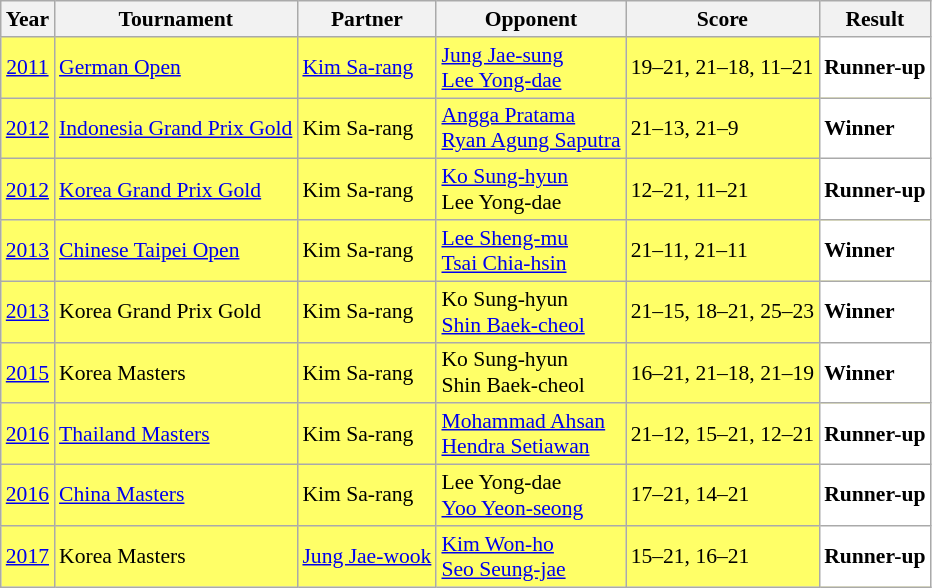<table class="sortable wikitable" style="font-size: 90%;">
<tr>
<th>Year</th>
<th>Tournament</th>
<th>Partner</th>
<th>Opponent</th>
<th>Score</th>
<th>Result</th>
</tr>
<tr style="background:#FFFF67">
<td align="center"><a href='#'>2011</a></td>
<td align="left"><a href='#'>German Open</a></td>
<td align="left"> <a href='#'>Kim Sa-rang</a></td>
<td align="left"> <a href='#'>Jung Jae-sung</a> <br>  <a href='#'>Lee Yong-dae</a></td>
<td align="left">19–21, 21–18, 11–21</td>
<td style="text-align:left; background:white"> <strong>Runner-up</strong></td>
</tr>
<tr style="background:#FFFF67">
<td align="center"><a href='#'>2012</a></td>
<td align="left"><a href='#'>Indonesia Grand Prix Gold</a></td>
<td align="left"> Kim Sa-rang</td>
<td align="left"> <a href='#'>Angga Pratama</a> <br>  <a href='#'>Ryan Agung Saputra</a></td>
<td align="left">21–13, 21–9</td>
<td style="text-align:left; background:white"> <strong>Winner</strong></td>
</tr>
<tr style="background:#FFFF67">
<td align="center"><a href='#'>2012</a></td>
<td align="left"><a href='#'>Korea Grand Prix Gold</a></td>
<td align="left"> Kim Sa-rang</td>
<td align="left"> <a href='#'>Ko Sung-hyun</a> <br>  Lee Yong-dae</td>
<td align="left">12–21, 11–21</td>
<td style="text-align:left; background:white"> <strong>Runner-up</strong></td>
</tr>
<tr style="background:#FFFF67">
<td align="center"><a href='#'>2013</a></td>
<td align="left"><a href='#'>Chinese Taipei Open</a></td>
<td align="left"> Kim Sa-rang</td>
<td align="left"> <a href='#'>Lee Sheng-mu</a> <br>  <a href='#'>Tsai Chia-hsin</a></td>
<td align="left">21–11, 21–11</td>
<td style="text-align:left; background:white"> <strong>Winner</strong></td>
</tr>
<tr style="background:#FFFF67">
<td align="center"><a href='#'>2013</a></td>
<td align="left">Korea Grand Prix Gold</td>
<td align="left"> Kim Sa-rang</td>
<td align="left"> Ko Sung-hyun <br>  <a href='#'>Shin Baek-cheol</a></td>
<td align="left">21–15, 18–21, 25–23</td>
<td style="text-align:left; background:white"> <strong>Winner</strong></td>
</tr>
<tr style="background:#FFFF67">
<td align="center"><a href='#'>2015</a></td>
<td align="left">Korea Masters</td>
<td align="left"> Kim Sa-rang</td>
<td align="left"> Ko Sung-hyun <br>  Shin Baek-cheol</td>
<td align="left">16–21, 21–18, 21–19</td>
<td style="text-align:left; background:white"> <strong>Winner</strong></td>
</tr>
<tr style="background:#FFFF67">
<td align="center"><a href='#'>2016</a></td>
<td align="left"><a href='#'>Thailand Masters</a></td>
<td align="left"> Kim Sa-rang</td>
<td align="left"> <a href='#'>Mohammad Ahsan</a> <br>  <a href='#'>Hendra Setiawan</a></td>
<td align="left">21–12, 15–21, 12–21</td>
<td style="text-align:left; background:white"> <strong>Runner-up</strong></td>
</tr>
<tr style="background:#FFFF67">
<td align="center"><a href='#'>2016</a></td>
<td align="left"><a href='#'>China Masters</a></td>
<td align="left"> Kim Sa-rang</td>
<td align="left"> Lee Yong-dae <br>  <a href='#'>Yoo Yeon-seong</a></td>
<td align="left">17–21, 14–21</td>
<td style="text-align:left; background:white"> <strong>Runner-up</strong></td>
</tr>
<tr style="background:#FFFF67">
<td align="center"><a href='#'>2017</a></td>
<td align="left">Korea Masters</td>
<td align="left"> <a href='#'>Jung Jae-wook</a></td>
<td align="left"> <a href='#'>Kim Won-ho</a> <br>  <a href='#'>Seo Seung-jae</a></td>
<td align="left">15–21, 16–21</td>
<td style="text-align:left; background:white"> <strong>Runner-up</strong></td>
</tr>
</table>
